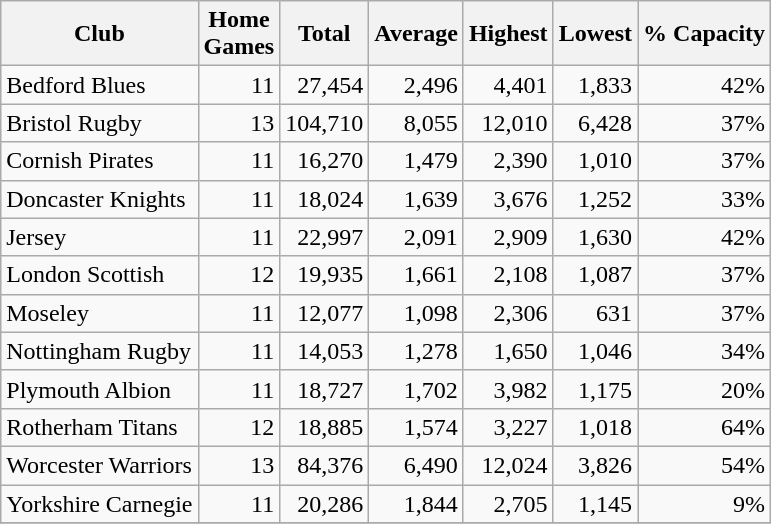<table class="wikitable sortable" style="text-align:right">
<tr>
<th>Club</th>
<th>Home<br>Games</th>
<th>Total</th>
<th>Average</th>
<th>Highest</th>
<th>Lowest</th>
<th>% Capacity</th>
</tr>
<tr>
<td style="text-align:left">Bedford Blues</td>
<td>11</td>
<td>27,454</td>
<td>2,496</td>
<td>4,401</td>
<td>1,833</td>
<td>42%</td>
</tr>
<tr>
<td style="text-align:left">Bristol Rugby</td>
<td>13</td>
<td>104,710</td>
<td>8,055</td>
<td>12,010</td>
<td>6,428</td>
<td>37%</td>
</tr>
<tr>
<td style="text-align:left">Cornish Pirates</td>
<td>11</td>
<td>16,270</td>
<td>1,479</td>
<td>2,390</td>
<td>1,010</td>
<td>37%</td>
</tr>
<tr>
<td style="text-align:left">Doncaster Knights</td>
<td>11</td>
<td>18,024</td>
<td>1,639</td>
<td>3,676</td>
<td>1,252</td>
<td>33%</td>
</tr>
<tr>
<td style="text-align:left">Jersey</td>
<td>11</td>
<td>22,997</td>
<td>2,091</td>
<td>2,909</td>
<td>1,630</td>
<td>42%</td>
</tr>
<tr>
<td style="text-align:left">London Scottish</td>
<td>12</td>
<td>19,935</td>
<td>1,661</td>
<td>2,108</td>
<td>1,087</td>
<td>37%</td>
</tr>
<tr>
<td style="text-align:left">Moseley</td>
<td>11</td>
<td>12,077</td>
<td>1,098</td>
<td>2,306</td>
<td>631</td>
<td>37%</td>
</tr>
<tr>
<td style="text-align:left">Nottingham Rugby</td>
<td>11</td>
<td>14,053</td>
<td>1,278</td>
<td>1,650</td>
<td>1,046</td>
<td>34%</td>
</tr>
<tr>
<td style="text-align:left">Plymouth Albion</td>
<td>11</td>
<td>18,727</td>
<td>1,702</td>
<td>3,982</td>
<td>1,175</td>
<td>20%</td>
</tr>
<tr>
<td style="text-align:left">Rotherham Titans</td>
<td>12</td>
<td>18,885</td>
<td>1,574</td>
<td>3,227</td>
<td>1,018</td>
<td>64%</td>
</tr>
<tr>
<td style="text-align:left">Worcester Warriors</td>
<td>13</td>
<td>84,376</td>
<td>6,490</td>
<td>12,024</td>
<td>3,826</td>
<td>54%</td>
</tr>
<tr>
<td style="text-align:left">Yorkshire Carnegie</td>
<td>11</td>
<td>20,286</td>
<td>1,844</td>
<td>2,705</td>
<td>1,145</td>
<td>9%</td>
</tr>
<tr>
</tr>
</table>
